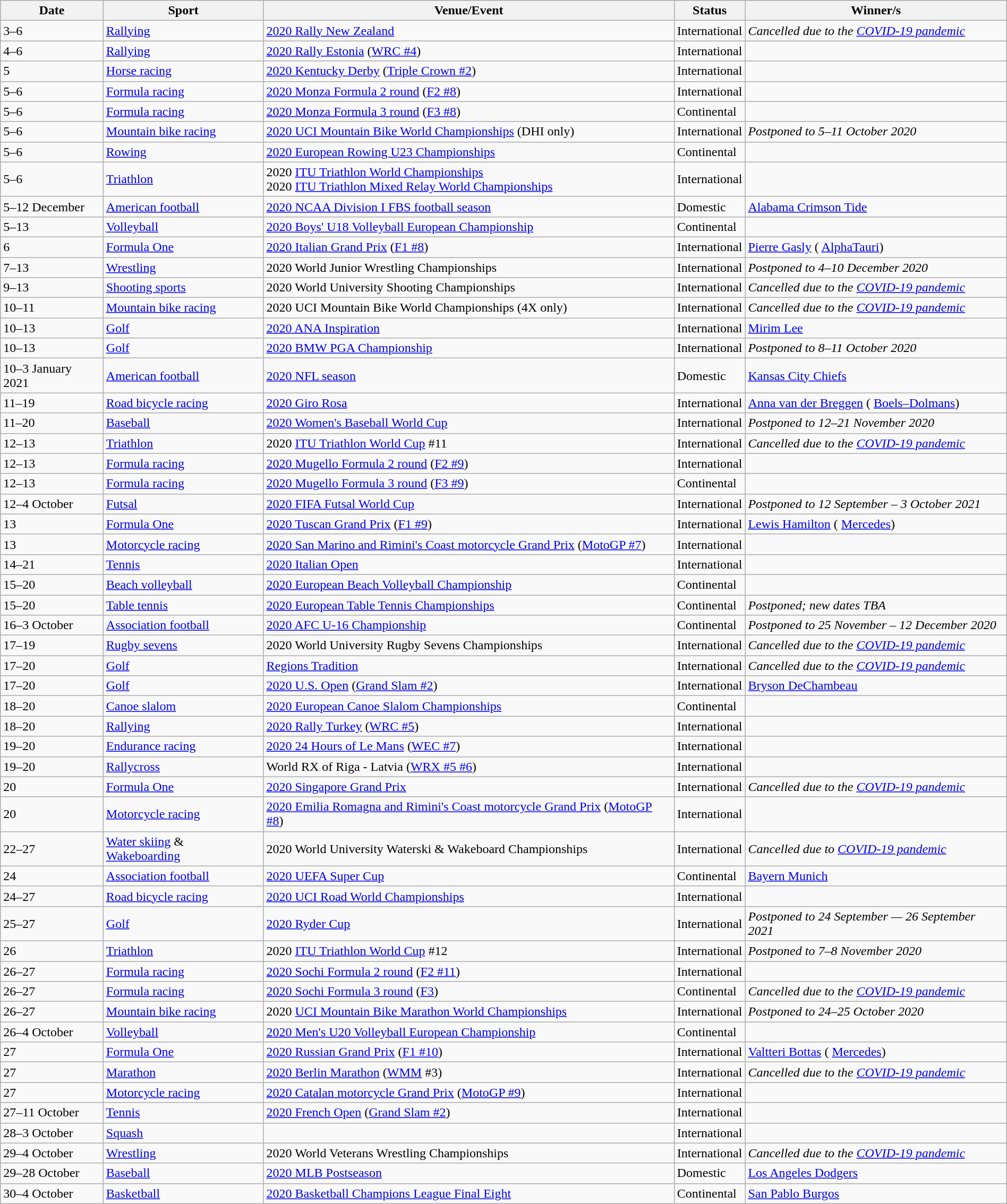<table class="wikitable sortable"| width="100%">
<tr>
<th>Date</th>
<th>Sport</th>
<th>Venue/Event</th>
<th>Status</th>
<th>Winner/s</th>
</tr>
<tr>
<td>3–6</td>
<td><a href='#'>Rallying</a></td>
<td> <a href='#'>2020 Rally New Zealand</a></td>
<td>International</td>
<td><em>Cancelled due to the <a href='#'>COVID-19 pandemic</a></em></td>
</tr>
<tr>
<td>4–6</td>
<td><a href='#'>Rallying</a></td>
<td> <a href='#'>2020 Rally Estonia</a> (<a href='#'>WRC #4</a>)</td>
<td>International</td>
<td></td>
</tr>
<tr>
<td>5</td>
<td><a href='#'>Horse racing</a></td>
<td> <a href='#'>2020 Kentucky Derby</a> (<a href='#'>Triple Crown #2</a>)</td>
<td>International</td>
<td></td>
</tr>
<tr>
<td>5–6</td>
<td><a href='#'>Formula racing</a></td>
<td> <a href='#'>2020 Monza Formula 2 round</a> (<a href='#'>F2 #8</a>)</td>
<td>International</td>
<td></td>
</tr>
<tr>
<td>5–6</td>
<td><a href='#'>Formula racing</a></td>
<td> <a href='#'>2020 Monza Formula 3 round</a> (<a href='#'>F3 #8</a>)</td>
<td>Continental</td>
<td></td>
</tr>
<tr>
<td>5–6</td>
<td><a href='#'>Mountain bike racing</a></td>
<td> <a href='#'>2020 UCI Mountain Bike World Championships</a> (DHI only)</td>
<td>International</td>
<td><em>Postponed to 5–11 October 2020</em></td>
</tr>
<tr>
<td>5–6</td>
<td><a href='#'>Rowing</a></td>
<td> <a href='#'>2020 European Rowing U23 Championships</a></td>
<td>Continental</td>
<td></td>
</tr>
<tr>
<td>5–6</td>
<td><a href='#'>Triathlon</a></td>
<td> 2020 <a href='#'>ITU Triathlon World Championships</a><br> 2020 <a href='#'>ITU Triathlon Mixed Relay World Championships</a></td>
<td>International</td>
<td></td>
</tr>
<tr>
<td>5–12 December</td>
<td><a href='#'>American football</a></td>
<td> <a href='#'>2020 NCAA Division I FBS football season</a></td>
<td>Domestic</td>
<td> <a href='#'>Alabama Crimson Tide</a></td>
</tr>
<tr>
<td>5–13</td>
<td><a href='#'>Volleyball</a></td>
<td> <a href='#'>2020 Boys' U18 Volleyball European Championship</a></td>
<td>Continental</td>
<td></td>
</tr>
<tr>
<td>6</td>
<td><a href='#'>Formula One</a></td>
<td> <a href='#'>2020 Italian Grand Prix</a> (<a href='#'>F1 #8</a>)</td>
<td>International</td>
<td> <a href='#'>Pierre Gasly</a> ( <a href='#'>AlphaTauri</a>)</td>
</tr>
<tr>
<td>7–13</td>
<td><a href='#'>Wrestling</a></td>
<td> 2020 World Junior Wrestling Championships</td>
<td>International</td>
<td><em>Postponed to 4–10 December 2020</em></td>
</tr>
<tr>
<td>9–13</td>
<td><a href='#'>Shooting sports</a></td>
<td> 2020 World University Shooting Championships</td>
<td>International</td>
<td><em>Cancelled due to the <a href='#'>COVID-19 pandemic</a></em></td>
</tr>
<tr>
<td>10–11</td>
<td><a href='#'>Mountain bike racing</a></td>
<td> 2020 UCI Mountain Bike World Championships (4X only)</td>
<td>International</td>
<td><em>Cancelled due to the <a href='#'>COVID-19 pandemic</a></em></td>
</tr>
<tr>
<td>10–13</td>
<td><a href='#'>Golf</a></td>
<td> <a href='#'>2020 ANA Inspiration</a></td>
<td>International</td>
<td> <a href='#'>Mirim Lee</a></td>
</tr>
<tr>
<td>10–13</td>
<td><a href='#'>Golf</a></td>
<td> <a href='#'>2020 BMW PGA Championship</a></td>
<td>International</td>
<td><em>Postponed to 8–11 October 2020</em></td>
</tr>
<tr>
<td>10–3 January 2021</td>
<td><a href='#'>American football</a></td>
<td> <a href='#'>2020 NFL season</a></td>
<td>Domestic</td>
<td> <a href='#'>Kansas City Chiefs</a></td>
</tr>
<tr>
<td>11–19</td>
<td><a href='#'>Road bicycle racing</a></td>
<td> <a href='#'>2020 Giro Rosa</a></td>
<td>International</td>
<td> <a href='#'>Anna van der Breggen</a> ( <a href='#'>Boels–Dolmans</a>)</td>
</tr>
<tr>
<td>11–20</td>
<td><a href='#'>Baseball</a></td>
<td> <a href='#'>2020 Women's Baseball World Cup</a></td>
<td>International</td>
<td><em>Postponed to 12–21 November 2020</em></td>
</tr>
<tr>
<td>12–13</td>
<td><a href='#'>Triathlon</a></td>
<td> 2020 <a href='#'>ITU Triathlon World Cup</a> #11</td>
<td>International</td>
<td><em>Cancelled due to the <a href='#'>COVID-19 pandemic</a></em></td>
</tr>
<tr>
<td>12–13</td>
<td><a href='#'>Formula racing</a></td>
<td> <a href='#'>2020 Mugello Formula 2 round</a> (<a href='#'>F2 #9</a>)</td>
<td>International</td>
<td></td>
</tr>
<tr>
<td>12–13</td>
<td><a href='#'>Formula racing</a></td>
<td> <a href='#'>2020 Mugello Formula 3 round</a> (<a href='#'>F3 #9</a>)</td>
<td>Continental</td>
<td></td>
</tr>
<tr>
<td>12–4 October</td>
<td><a href='#'>Futsal</a></td>
<td> <a href='#'>2020 FIFA Futsal World Cup</a></td>
<td>International</td>
<td><em>Postponed to 12 September – 3 October 2021</em></td>
</tr>
<tr>
<td>13</td>
<td><a href='#'>Formula One</a></td>
<td> <a href='#'>2020 Tuscan Grand Prix</a> (<a href='#'>F1 #9</a>)</td>
<td>International</td>
<td> <a href='#'>Lewis Hamilton</a> ( <a href='#'>Mercedes</a>)</td>
</tr>
<tr>
<td>13</td>
<td><a href='#'>Motorcycle racing</a></td>
<td> <a href='#'>2020 San Marino and Rimini's Coast motorcycle Grand Prix</a> (<a href='#'>MotoGP #7</a>)</td>
<td>International</td>
<td></td>
</tr>
<tr>
<td>14–21</td>
<td><a href='#'>Tennis</a></td>
<td> <a href='#'>2020 Italian Open</a></td>
<td>International</td>
<td></td>
</tr>
<tr>
<td>15–20</td>
<td><a href='#'>Beach volleyball</a></td>
<td> <a href='#'>2020 European Beach Volleyball Championship</a></td>
<td>Continental</td>
<td></td>
</tr>
<tr>
<td>15–20</td>
<td><a href='#'>Table tennis</a></td>
<td> <a href='#'>2020 European Table Tennis Championships</a></td>
<td>Continental</td>
<td><em>Postponed; new dates TBA</em></td>
</tr>
<tr>
<td>16–3 October</td>
<td><a href='#'>Association football</a></td>
<td> <a href='#'>2020 AFC U-16 Championship</a></td>
<td>Continental</td>
<td><em>Postponed to 25 November – 12 December 2020</em></td>
</tr>
<tr>
<td>17–19</td>
<td><a href='#'>Rugby sevens</a></td>
<td> 2020 World University Rugby Sevens Championships</td>
<td>International</td>
<td><em>Cancelled due to the <a href='#'>COVID-19 pandemic</a></em></td>
</tr>
<tr>
<td>17–20</td>
<td><a href='#'>Golf</a></td>
<td> <a href='#'>Regions Tradition</a></td>
<td>International</td>
<td><em>Cancelled due to the <a href='#'>COVID-19 pandemic</a></em></td>
</tr>
<tr>
<td>17–20</td>
<td><a href='#'>Golf</a></td>
<td> <a href='#'>2020 U.S. Open</a> (<a href='#'>Grand Slam #2</a>)</td>
<td>International</td>
<td> <a href='#'>Bryson DeChambeau</a></td>
</tr>
<tr>
<td>18–20</td>
<td><a href='#'>Canoe slalom</a></td>
<td> <a href='#'>2020 European Canoe Slalom Championships</a></td>
<td>Continental</td>
<td></td>
</tr>
<tr>
<td>18–20</td>
<td><a href='#'>Rallying</a></td>
<td> <a href='#'>2020 Rally Turkey</a> (<a href='#'>WRC #5</a>)</td>
<td>International</td>
<td></td>
</tr>
<tr>
<td>19–20</td>
<td><a href='#'>Endurance racing</a></td>
<td> <a href='#'>2020 24 Hours of Le Mans</a> (<a href='#'>WEC #7</a>)</td>
<td>International</td>
<td></td>
</tr>
<tr>
<td>19–20</td>
<td><a href='#'>Rallycross</a></td>
<td> World RX of Riga - Latvia (<a href='#'>WRX #5 #6</a>)</td>
<td>International</td>
<td></td>
</tr>
<tr>
<td>20</td>
<td><a href='#'>Formula One</a></td>
<td> <a href='#'>2020 Singapore Grand Prix</a></td>
<td>International</td>
<td><em>Cancelled due to the <a href='#'>COVID-19 pandemic</a></em></td>
</tr>
<tr>
<td>20</td>
<td><a href='#'>Motorcycle racing</a></td>
<td> <a href='#'>2020 Emilia Romagna and Rimini's Coast motorcycle Grand Prix</a> (<a href='#'>MotoGP #8</a>)</td>
<td>International</td>
<td></td>
</tr>
<tr>
<td>22–27</td>
<td><a href='#'>Water skiing</a> & <a href='#'>Wakeboarding</a></td>
<td> 2020 World University Waterski & Wakeboard Championships</td>
<td>International</td>
<td><em>Cancelled due to <a href='#'>COVID-19 pandemic</a></em></td>
</tr>
<tr>
<td>24</td>
<td><a href='#'>Association football</a></td>
<td> <a href='#'>2020 UEFA Super Cup</a></td>
<td>Continental</td>
<td> <a href='#'>Bayern Munich</a></td>
</tr>
<tr>
<td>24–27</td>
<td><a href='#'>Road bicycle racing</a></td>
<td> <a href='#'>2020 UCI Road World Championships</a></td>
<td>International</td>
<td></td>
</tr>
<tr>
<td>25–27</td>
<td><a href='#'>Golf</a></td>
<td> <a href='#'>2020 Ryder Cup</a></td>
<td>International</td>
<td><em>Postponed to 24 September — 26 September 2021</em></td>
</tr>
<tr>
<td>26</td>
<td><a href='#'>Triathlon</a></td>
<td> 2020 <a href='#'>ITU Triathlon World Cup</a> #12</td>
<td>International</td>
<td><em>Postponed to 7–8 November 2020</em></td>
</tr>
<tr>
<td>26–27</td>
<td><a href='#'>Formula racing</a></td>
<td> <a href='#'>2020 Sochi Formula 2 round</a> (<a href='#'>F2 #11</a>)</td>
<td>International</td>
<td></td>
</tr>
<tr>
<td>26–27</td>
<td><a href='#'>Formula racing</a></td>
<td> <a href='#'>2020 Sochi Formula 3 round</a> (<a href='#'>F3</a>)</td>
<td>Continental</td>
<td><em>Cancelled due to the <a href='#'>COVID-19 pandemic</a></em></td>
</tr>
<tr>
<td>26–27</td>
<td><a href='#'>Mountain bike racing</a></td>
<td> 2020 <a href='#'>UCI Mountain Bike Marathon World Championships</a></td>
<td>International</td>
<td><em>Postponed to 24–25 October 2020</em></td>
</tr>
<tr>
<td>26–4 October</td>
<td><a href='#'>Volleyball</a></td>
<td> <a href='#'>2020 Men's U20 Volleyball European Championship</a></td>
<td>Continental</td>
<td></td>
</tr>
<tr>
<td>27</td>
<td><a href='#'>Formula One</a></td>
<td> <a href='#'>2020 Russian Grand Prix</a> (<a href='#'>F1 #10</a>)</td>
<td>International</td>
<td> <a href='#'>Valtteri Bottas</a> ( <a href='#'>Mercedes</a>)</td>
</tr>
<tr>
<td>27</td>
<td><a href='#'>Marathon</a></td>
<td> <a href='#'>2020 Berlin Marathon</a> (<a href='#'>WMM</a> #3)</td>
<td>International</td>
<td><em>Cancelled due to the <a href='#'>COVID-19 pandemic</a></em></td>
</tr>
<tr>
<td>27</td>
<td><a href='#'>Motorcycle racing</a></td>
<td> <a href='#'>2020 Catalan motorcycle Grand Prix</a> (<a href='#'>MotoGP #9</a>)</td>
<td>International</td>
<td></td>
</tr>
<tr>
<td>27–11 October</td>
<td><a href='#'>Tennis</a></td>
<td> <a href='#'>2020 French Open</a> (<a href='#'>Grand Slam #2</a>)</td>
<td>International</td>
<td></td>
</tr>
<tr>
<td>28–3 October</td>
<td><a href='#'>Squash</a></td>
<td></td>
<td>International</td>
<td></td>
</tr>
<tr>
<td>29–4 October</td>
<td><a href='#'>Wrestling</a></td>
<td> 2020 World Veterans Wrestling Championships</td>
<td>International</td>
<td><em>Cancelled due to the <a href='#'>COVID-19 pandemic</a></em></td>
</tr>
<tr>
<td>29–28 October</td>
<td><a href='#'>Baseball</a></td>
<td> <a href='#'>2020 MLB Postseason</a></td>
<td>Domestic</td>
<td> <a href='#'>Los Angeles Dodgers</a></td>
</tr>
<tr>
<td>30–4 October</td>
<td><a href='#'>Basketball</a></td>
<td> <a href='#'>2020 Basketball Champions League Final Eight</a></td>
<td>Continental</td>
<td> <a href='#'>San Pablo Burgos</a></td>
</tr>
</table>
